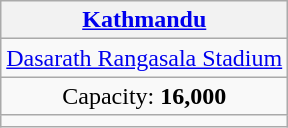<table class="wikitable" style="text-align:center">
<tr>
<th><a href='#'>Kathmandu</a></th>
</tr>
<tr>
<td><a href='#'>Dasarath Rangasala Stadium</a></td>
</tr>
<tr>
<td>Capacity: <strong>16,000</strong></td>
</tr>
<tr>
<td></td>
</tr>
</table>
